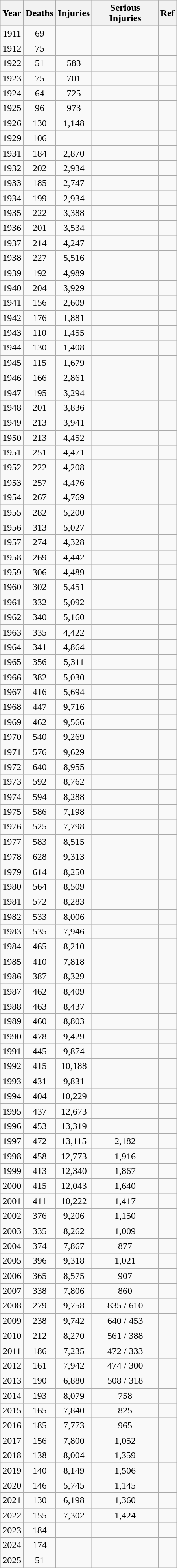<table class="wikitable sortable" style="text-align:center; width:300px;">
<tr>
<th data-sort-type="number">Year</th>
<th data-sort-type="number">Deaths</th>
<th data-sort-type="number">Injuries</th>
<th data-sort-type="number">Serious Injuries</th>
<th data-sort-type="number">Ref</th>
</tr>
<tr>
<td>1911</td>
<td>69</td>
<td></td>
<td></td>
<td></td>
</tr>
<tr>
<td>1912</td>
<td>75</td>
<td></td>
<td></td>
<td></td>
</tr>
<tr>
<td>1922</td>
<td>51</td>
<td>583</td>
<td></td>
<td></td>
</tr>
<tr>
<td>1923</td>
<td>75</td>
<td>701</td>
<td></td>
<td></td>
</tr>
<tr>
<td>1924</td>
<td>64</td>
<td>725</td>
<td></td>
<td></td>
</tr>
<tr>
<td>1925</td>
<td>96</td>
<td>973</td>
<td></td>
<td></td>
</tr>
<tr>
<td>1926</td>
<td>130</td>
<td>1,148</td>
<td></td>
<td></td>
</tr>
<tr>
<td>1929</td>
<td>106</td>
<td></td>
<td></td>
<td></td>
</tr>
<tr>
<td>1931</td>
<td>184</td>
<td>2,870</td>
<td></td>
<td></td>
</tr>
<tr>
<td>1932</td>
<td>202</td>
<td>2,934</td>
<td></td>
<td></td>
</tr>
<tr>
<td>1933</td>
<td>185</td>
<td>2,747</td>
<td></td>
<td></td>
</tr>
<tr>
<td>1934</td>
<td>199</td>
<td>2,934</td>
<td></td>
<td></td>
</tr>
<tr>
<td>1935</td>
<td>222</td>
<td>3,388</td>
<td></td>
<td></td>
</tr>
<tr>
<td>1936</td>
<td>201</td>
<td>3,534</td>
<td></td>
<td></td>
</tr>
<tr>
<td>1937</td>
<td>214</td>
<td>4,247</td>
<td></td>
<td></td>
</tr>
<tr>
<td>1938</td>
<td>227</td>
<td>5,516</td>
<td></td>
<td></td>
</tr>
<tr>
<td>1939</td>
<td>192</td>
<td>4,989</td>
<td></td>
<td></td>
</tr>
<tr>
<td>1940</td>
<td>204</td>
<td>3,929</td>
<td></td>
<td></td>
</tr>
<tr>
<td>1941</td>
<td>156</td>
<td>2,609</td>
<td></td>
<td></td>
</tr>
<tr>
<td>1942</td>
<td>176</td>
<td>1,881</td>
<td></td>
<td></td>
</tr>
<tr>
<td>1943</td>
<td>110</td>
<td>1,455</td>
<td></td>
<td></td>
</tr>
<tr>
<td>1944</td>
<td>130</td>
<td>1,408</td>
<td></td>
<td></td>
</tr>
<tr>
<td>1945</td>
<td>115</td>
<td>1,679</td>
<td></td>
<td></td>
</tr>
<tr>
<td>1946</td>
<td>166</td>
<td>2,861</td>
<td></td>
<td></td>
</tr>
<tr>
<td>1947</td>
<td>195</td>
<td>3,294</td>
<td></td>
<td></td>
</tr>
<tr>
<td>1948</td>
<td>201</td>
<td>3,836</td>
<td></td>
<td></td>
</tr>
<tr>
<td>1949</td>
<td>213</td>
<td>3,941</td>
<td></td>
<td></td>
</tr>
<tr>
<td>1950</td>
<td>213</td>
<td>4,452</td>
<td></td>
<td></td>
</tr>
<tr>
<td>1951</td>
<td>251</td>
<td>4,471</td>
<td></td>
<td></td>
</tr>
<tr>
<td>1952</td>
<td>222</td>
<td>4,208</td>
<td></td>
<td></td>
</tr>
<tr>
<td>1953</td>
<td>257</td>
<td>4,476</td>
<td></td>
<td></td>
</tr>
<tr>
<td>1954</td>
<td>267</td>
<td>4,769</td>
<td></td>
<td></td>
</tr>
<tr>
<td>1955</td>
<td>282</td>
<td>5,200</td>
<td></td>
<td></td>
</tr>
<tr>
<td>1956</td>
<td>313</td>
<td>5,027</td>
<td></td>
<td></td>
</tr>
<tr>
<td>1957</td>
<td>274</td>
<td>4,328</td>
<td></td>
<td></td>
</tr>
<tr>
<td>1958</td>
<td>269</td>
<td>4,442</td>
<td></td>
<td></td>
</tr>
<tr>
<td>1959</td>
<td>306</td>
<td>4,489</td>
<td></td>
<td></td>
</tr>
<tr>
<td>1960</td>
<td>302</td>
<td>5,451</td>
<td></td>
<td></td>
</tr>
<tr>
<td>1961</td>
<td>332</td>
<td>5,092</td>
<td></td>
<td></td>
</tr>
<tr>
<td>1962</td>
<td>340</td>
<td>5,160</td>
<td></td>
<td></td>
</tr>
<tr>
<td>1963</td>
<td>335</td>
<td>4,422</td>
<td></td>
<td></td>
</tr>
<tr>
<td>1964</td>
<td>341</td>
<td>4,864</td>
<td></td>
<td></td>
</tr>
<tr>
<td>1965</td>
<td>356</td>
<td>5,311</td>
<td></td>
<td></td>
</tr>
<tr>
<td>1966</td>
<td>382</td>
<td>5,030</td>
<td></td>
<td></td>
</tr>
<tr>
<td>1967</td>
<td>416</td>
<td>5,694</td>
<td></td>
<td></td>
</tr>
<tr>
<td>1968</td>
<td>447</td>
<td>9,716</td>
<td></td>
<td></td>
</tr>
<tr>
<td>1969</td>
<td>462</td>
<td>9,566</td>
<td></td>
<td></td>
</tr>
<tr>
<td>1970</td>
<td>540</td>
<td>9,269</td>
<td></td>
<td></td>
</tr>
<tr>
<td>1971</td>
<td>576</td>
<td>9,629</td>
<td></td>
<td></td>
</tr>
<tr>
<td>1972</td>
<td>640</td>
<td>8,955</td>
<td></td>
<td></td>
</tr>
<tr>
<td>1973</td>
<td>592</td>
<td>8,762</td>
<td></td>
<td></td>
</tr>
<tr>
<td>1974</td>
<td>594</td>
<td>8,288</td>
<td></td>
<td></td>
</tr>
<tr>
<td>1975</td>
<td>586</td>
<td>7,198</td>
<td></td>
<td></td>
</tr>
<tr>
<td>1976</td>
<td>525</td>
<td>7,798</td>
<td></td>
<td></td>
</tr>
<tr>
<td>1977</td>
<td>583</td>
<td>8,515</td>
<td></td>
<td></td>
</tr>
<tr>
<td>1978</td>
<td>628</td>
<td>9,313</td>
<td></td>
<td></td>
</tr>
<tr>
<td>1979</td>
<td>614</td>
<td>8,250</td>
<td></td>
<td></td>
</tr>
<tr>
<td>1980</td>
<td>564</td>
<td>8,509</td>
<td></td>
<td></td>
</tr>
<tr>
<td>1981</td>
<td>572</td>
<td>8,283</td>
<td></td>
<td></td>
</tr>
<tr>
<td>1982</td>
<td>533</td>
<td>8,006</td>
<td></td>
<td></td>
</tr>
<tr>
<td>1983</td>
<td>535</td>
<td>7,946</td>
<td></td>
<td></td>
</tr>
<tr>
<td>1984</td>
<td>465</td>
<td>8,210</td>
<td></td>
<td></td>
</tr>
<tr>
<td>1985</td>
<td>410</td>
<td>7,818</td>
<td></td>
<td></td>
</tr>
<tr>
<td>1986</td>
<td>387</td>
<td>8,329</td>
<td></td>
<td></td>
</tr>
<tr>
<td>1987</td>
<td>462</td>
<td>8,409</td>
<td></td>
<td></td>
</tr>
<tr>
<td>1988</td>
<td>463</td>
<td>8,437</td>
<td></td>
<td></td>
</tr>
<tr>
<td>1989</td>
<td>460</td>
<td>8,803</td>
<td></td>
<td></td>
</tr>
<tr>
<td>1990</td>
<td>478</td>
<td>9,429</td>
<td></td>
<td></td>
</tr>
<tr>
<td>1991</td>
<td>445</td>
<td>9,874</td>
<td></td>
<td></td>
</tr>
<tr>
<td>1992</td>
<td>415</td>
<td>10,188</td>
<td></td>
<td></td>
</tr>
<tr>
<td>1993</td>
<td>431</td>
<td>9,831</td>
<td></td>
<td></td>
</tr>
<tr>
<td>1994</td>
<td>404</td>
<td>10,229</td>
<td></td>
<td></td>
</tr>
<tr>
<td>1995</td>
<td>437</td>
<td>12,673</td>
<td></td>
<td></td>
</tr>
<tr>
<td>1996</td>
<td>453</td>
<td>13,319</td>
<td></td>
<td></td>
</tr>
<tr>
<td>1997</td>
<td>472</td>
<td>13,115</td>
<td>2,182</td>
<td></td>
</tr>
<tr>
<td>1998</td>
<td>458</td>
<td>12,773</td>
<td>1,916</td>
<td></td>
</tr>
<tr>
<td>1999</td>
<td>413</td>
<td>12,340</td>
<td>1,867</td>
<td></td>
</tr>
<tr>
<td>2000</td>
<td>415</td>
<td>12,043</td>
<td>1,640</td>
<td></td>
</tr>
<tr>
<td>2001</td>
<td>411</td>
<td>10,222</td>
<td>1,417</td>
<td></td>
</tr>
<tr>
<td>2002</td>
<td>376</td>
<td>9,206</td>
<td>1,150</td>
<td></td>
</tr>
<tr>
<td>2003</td>
<td>335</td>
<td>8,262</td>
<td>1,009</td>
<td></td>
</tr>
<tr>
<td>2004</td>
<td>374</td>
<td>7,867</td>
<td>877</td>
<td></td>
</tr>
<tr>
<td>2005</td>
<td>396</td>
<td>9,318</td>
<td>1,021</td>
<td></td>
</tr>
<tr>
<td>2006</td>
<td>365</td>
<td>8,575</td>
<td>907</td>
<td></td>
</tr>
<tr>
<td>2007</td>
<td>338</td>
<td>7,806</td>
<td>860</td>
<td></td>
</tr>
<tr>
<td>2008</td>
<td>279</td>
<td>9,758</td>
<td>835 / 610</td>
<td></td>
</tr>
<tr>
<td>2009</td>
<td>238</td>
<td>9,742</td>
<td>640 / 453</td>
<td></td>
</tr>
<tr>
<td>2010</td>
<td>212</td>
<td>8,270</td>
<td>561 / 388</td>
<td></td>
</tr>
<tr>
<td>2011</td>
<td>186</td>
<td>7,235</td>
<td>472 / 333</td>
<td></td>
</tr>
<tr>
<td>2012</td>
<td>161</td>
<td>7,942</td>
<td>474 / 300</td>
<td></td>
</tr>
<tr>
<td>2013</td>
<td>190</td>
<td>6,880</td>
<td>508 / 318</td>
<td></td>
</tr>
<tr>
<td>2014</td>
<td>193</td>
<td>8,079</td>
<td>758</td>
<td></td>
</tr>
<tr>
<td>2015</td>
<td>165</td>
<td>7,840</td>
<td>825</td>
<td></td>
</tr>
<tr>
<td>2016</td>
<td>185</td>
<td>7,773</td>
<td>965</td>
<td></td>
</tr>
<tr>
<td>2017</td>
<td>156</td>
<td>7,800</td>
<td>1,052</td>
<td></td>
</tr>
<tr>
<td>2018</td>
<td>138</td>
<td>8,004</td>
<td>1,359</td>
<td></td>
</tr>
<tr>
<td>2019</td>
<td>140</td>
<td>8,149</td>
<td>1,506</td>
<td></td>
</tr>
<tr>
<td>2020</td>
<td>146</td>
<td>5,745</td>
<td>1,145</td>
<td></td>
</tr>
<tr>
<td>2021</td>
<td>130</td>
<td>6,198</td>
<td>1,360</td>
<td></td>
</tr>
<tr>
<td>2022</td>
<td>155</td>
<td>7,302</td>
<td>1,424</td>
<td></td>
</tr>
<tr>
<td>2023</td>
<td>184</td>
<td></td>
<td></td>
<td></td>
</tr>
<tr>
<td>2024</td>
<td>174</td>
<td></td>
<td></td>
<td></td>
</tr>
<tr>
<td>2025</td>
<td>51</td>
<td></td>
<td></td>
<td></td>
</tr>
</table>
